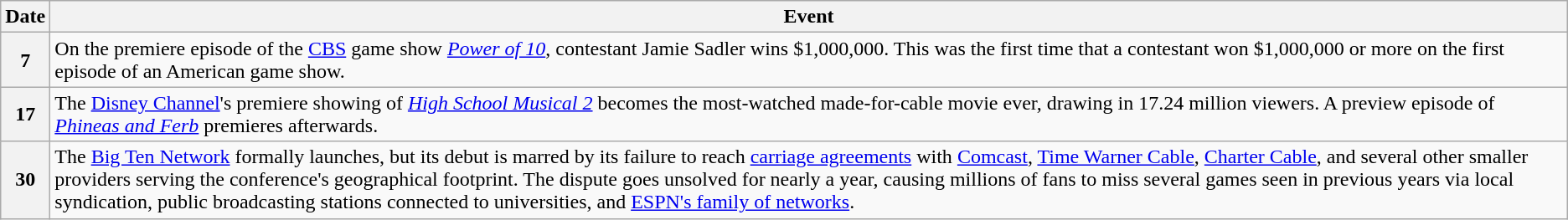<table class="wikitable">
<tr>
<th>Date</th>
<th>Event</th>
</tr>
<tr>
<th>7</th>
<td>On the premiere episode of the <a href='#'>CBS</a> game show <em><a href='#'>Power of 10</a></em>, contestant Jamie Sadler wins $1,000,000. This was the first time that a contestant won $1,000,000 or more on the first episode of an American game show.</td>
</tr>
<tr>
<th>17</th>
<td>The <a href='#'>Disney Channel</a>'s premiere showing of <em><a href='#'>High School Musical 2</a></em> becomes the most-watched made-for-cable movie ever, drawing in 17.24 million viewers. A preview episode of <em><a href='#'>Phineas and Ferb</a></em> premieres afterwards.</td>
</tr>
<tr>
<th>30</th>
<td>The <a href='#'>Big Ten Network</a> formally launches, but its debut is marred by its failure to reach <a href='#'>carriage agreements</a> with <a href='#'>Comcast</a>, <a href='#'>Time Warner Cable</a>, <a href='#'>Charter Cable</a>, and several other smaller providers serving the conference's geographical footprint.  The dispute goes unsolved for nearly a year, causing millions of fans to miss several games seen in previous years via local syndication, public broadcasting stations connected to universities, and <a href='#'>ESPN's family of networks</a>.</td>
</tr>
</table>
